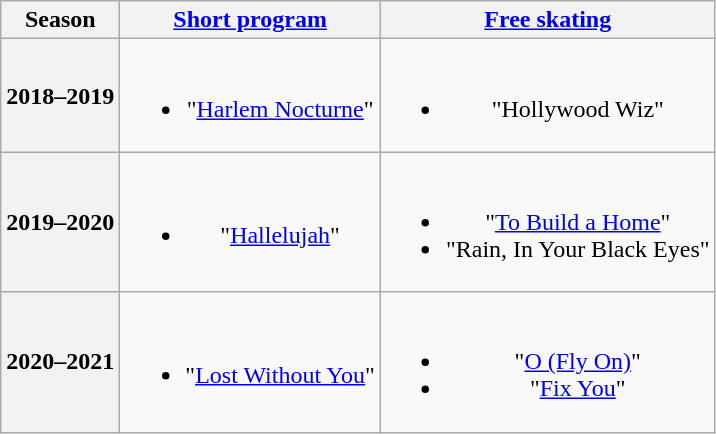<table class=wikitable style=text-align:center>
<tr>
<th>Season</th>
<th><a href='#'>Short program</a></th>
<th><a href='#'>Free skating</a></th>
</tr>
<tr>
<th>2018–2019<br></th>
<td><br><ul><li>"<a href='#'>Harlem Nocturne</a>"<br></li></ul></td>
<td><br><ul><li>"Hollywood Wiz"<br></li></ul></td>
</tr>
<tr>
<th>2019–2020<br></th>
<td><br><ul><li>"<a href='#'>Hallelujah</a>"<br></li></ul></td>
<td><br><ul><li>"<a href='#'>To Build a Home</a>"<br></li><li>"Rain, In Your Black Eyes"<br></li></ul></td>
</tr>
<tr>
<th>2020–2021<br></th>
<td><br><ul><li>"<a href='#'>Lost Without You</a>"<br></li></ul></td>
<td><br><ul><li>"<a href='#'>O (Fly On)</a>"</li><li>"<a href='#'>Fix You</a>"<br></li></ul></td>
</tr>
</table>
